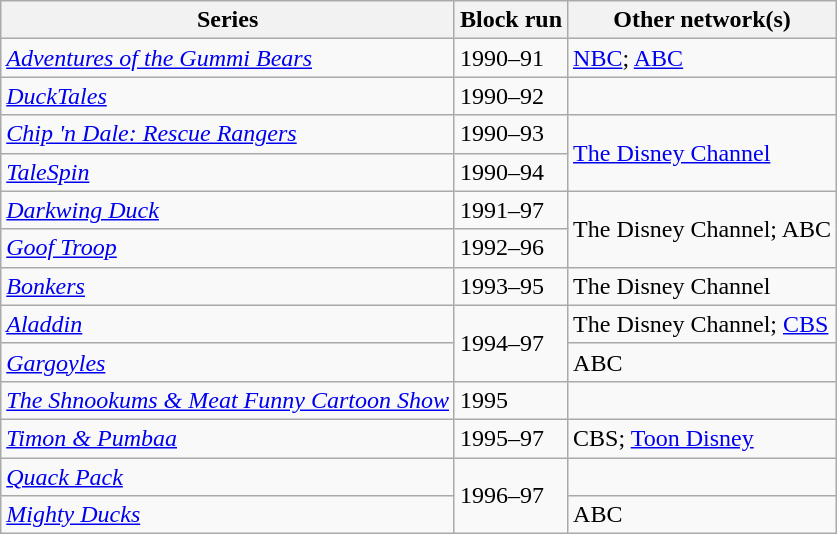<table class="wikitable">
<tr>
<th>Series</th>
<th>Block run</th>
<th>Other network(s)</th>
</tr>
<tr>
<td><em><a href='#'>Adventures of the Gummi Bears</a></em></td>
<td>1990–91</td>
<td><a href='#'>NBC</a>; <a href='#'>ABC</a></td>
</tr>
<tr>
<td><em><a href='#'>DuckTales</a></em></td>
<td>1990–92</td>
<td></td>
</tr>
<tr>
<td><em><a href='#'>Chip 'n Dale: Rescue Rangers</a></em></td>
<td>1990–93</td>
<td rowspan="2"><a href='#'>The Disney Channel</a></td>
</tr>
<tr>
<td><em><a href='#'>TaleSpin</a></em></td>
<td>1990–94</td>
</tr>
<tr>
<td><em><a href='#'>Darkwing Duck</a></em></td>
<td>1991–97</td>
<td rowspan="2">The Disney Channel; ABC</td>
</tr>
<tr>
<td><em><a href='#'>Goof Troop</a></em></td>
<td>1992–96</td>
</tr>
<tr>
<td><em><a href='#'>Bonkers</a></em></td>
<td>1993–95</td>
<td>The Disney Channel</td>
</tr>
<tr>
<td><em><a href='#'>Aladdin</a></em></td>
<td rowspan="2">1994–97</td>
<td>The Disney Channel; <a href='#'>CBS</a></td>
</tr>
<tr>
<td><em><a href='#'>Gargoyles</a></em></td>
<td>ABC</td>
</tr>
<tr>
<td><em><a href='#'>The Shnookums & Meat Funny Cartoon Show</a></em></td>
<td>1995</td>
<td></td>
</tr>
<tr>
<td><em><a href='#'>Timon & Pumbaa</a></em></td>
<td>1995–97</td>
<td>CBS; <a href='#'>Toon Disney</a></td>
</tr>
<tr>
<td><em><a href='#'>Quack Pack</a></em></td>
<td rowspan="2">1996–97</td>
<td></td>
</tr>
<tr>
<td><em><a href='#'>Mighty Ducks</a></em></td>
<td rowspan="3">ABC</td>
</tr>
</table>
